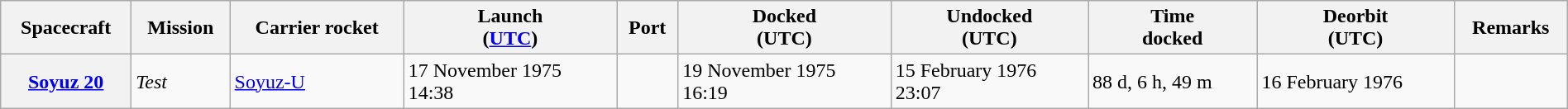<table class="wikitable" width="100%">
<tr>
<th scope="col">Spacecraft</th>
<th scope="col">Mission</th>
<th scope="col">Carrier rocket</th>
<th scope="col">Launch<br>(<a href='#'>UTC</a>)</th>
<th scope="col">Port</th>
<th scope="col">Docked<br>(UTC)</th>
<th scope="col">Undocked<br>(UTC)</th>
<th scope="col">Time<br>docked</th>
<th scope="col">Deorbit<br>(UTC)</th>
<th scope="col">Remarks</th>
</tr>
<tr>
<th scope="row"><a href='#'>Soyuz 20</a></th>
<td><em>Test</em></td>
<td><a href='#'>Soyuz-U</a></td>
<td>17 November 1975<br>14:38</td>
<td></td>
<td>19 November 1975<br>16:19</td>
<td>15 February 1976<br>23:07</td>
<td>88 d, 6 h, 49 m</td>
<td>16 February 1976</td>
<td></td>
</tr>
</table>
